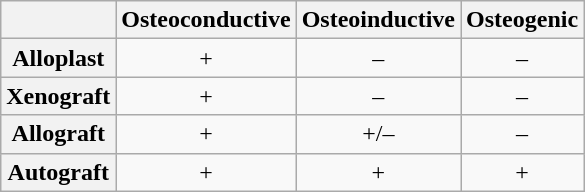<table class="wikitable" style="text-align:center">
<tr>
<th></th>
<th>Osteoconductive</th>
<th>Osteoinductive</th>
<th>Osteogenic</th>
</tr>
<tr>
<th>Alloplast</th>
<td>+</td>
<td>–</td>
<td>–</td>
</tr>
<tr>
<th>Xenograft</th>
<td>+</td>
<td>–</td>
<td>–</td>
</tr>
<tr>
<th>Allograft</th>
<td>+</td>
<td>+/–</td>
<td>–</td>
</tr>
<tr>
<th>Autograft</th>
<td>+</td>
<td>+</td>
<td>+</td>
</tr>
</table>
